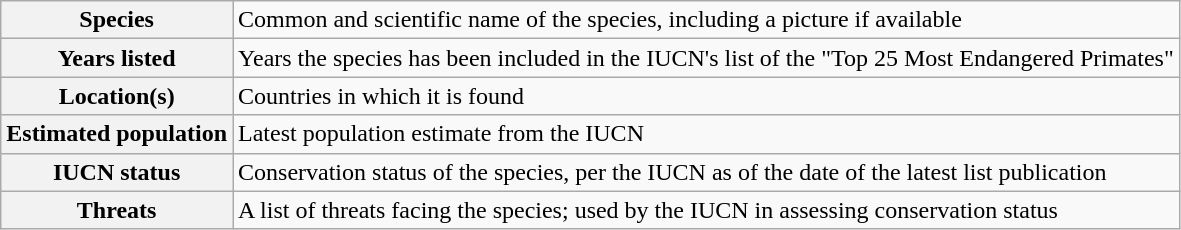<table class="wikitable">
<tr>
<th scope=row>Species</th>
<td>Common and scientific name of the species, including a picture if available</td>
</tr>
<tr>
<th scope=row>Years listed</th>
<td>Years the species has been included in the IUCN's list of the "Top 25 Most Endangered Primates"</td>
</tr>
<tr>
<th scope=row>Location(s)</th>
<td>Countries in which it is found</td>
</tr>
<tr>
<th scope=row>Estimated population</th>
<td>Latest population estimate from the IUCN</td>
</tr>
<tr>
<th scope=row>IUCN status</th>
<td>Conservation status of the species, per the IUCN as of the date of the latest list publication</td>
</tr>
<tr>
<th scope=row>Threats</th>
<td>A list of threats facing the species; used by the IUCN in assessing conservation status</td>
</tr>
</table>
